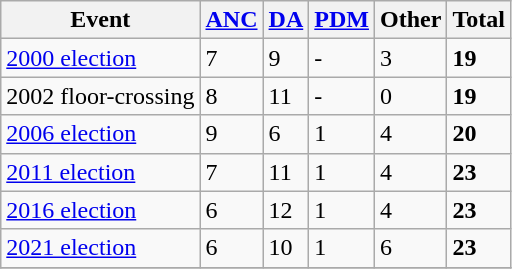<table class="wikitable">
<tr>
<th>Event</th>
<th><a href='#'>ANC</a></th>
<th><a href='#'>DA</a></th>
<th><a href='#'>PDM</a></th>
<th>Other</th>
<th>Total</th>
</tr>
<tr>
<td><a href='#'>2000 election</a></td>
<td>7</td>
<td>9</td>
<td>-</td>
<td>3</td>
<td><strong>19</strong></td>
</tr>
<tr>
<td>2002 floor-crossing</td>
<td>8</td>
<td>11</td>
<td>-</td>
<td>0</td>
<td><strong>19</strong></td>
</tr>
<tr>
<td><a href='#'>2006 election</a></td>
<td>9</td>
<td>6</td>
<td>1</td>
<td>4</td>
<td><strong>20</strong></td>
</tr>
<tr>
<td><a href='#'>2011 election</a></td>
<td>7</td>
<td>11</td>
<td>1</td>
<td>4</td>
<td><strong>23</strong></td>
</tr>
<tr>
<td><a href='#'>2016 election</a></td>
<td>6</td>
<td>12</td>
<td>1</td>
<td>4</td>
<td><strong>23</strong></td>
</tr>
<tr>
<td><a href='#'>2021 election</a></td>
<td>6</td>
<td>10</td>
<td>1</td>
<td>6</td>
<td><strong>23</strong></td>
</tr>
<tr>
</tr>
</table>
